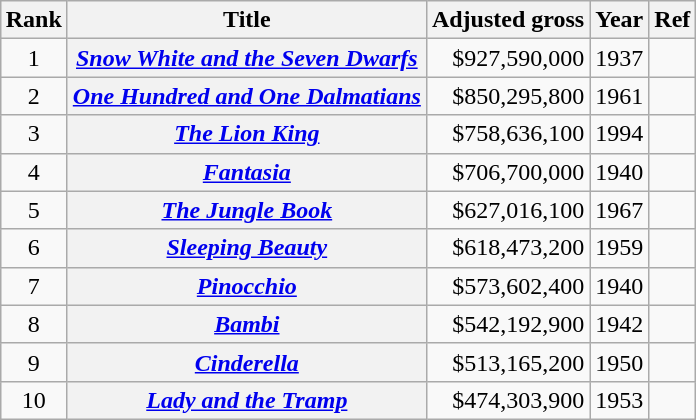<table class="wikitable sortable plainrowheaders"  style="margin:auto; margin:auto;">
<tr>
<th scope="col">Rank</th>
<th scope="col">Title</th>
<th scope="col">Adjusted gross</th>
<th scope="col">Year</th>
<th scope="col" class="unsortable">Ref</th>
</tr>
<tr>
<td style="text-align:center;">1</td>
<th scope="row"><em><a href='#'>Snow White and the Seven Dwarfs</a></em></th>
<td align="right">$927,590,000</td>
<td style="text-align:center;">1937</td>
<td style="text-align:center;"></td>
</tr>
<tr>
<td style="text-align:center;">2</td>
<th scope="row"><em><a href='#'>One Hundred and One Dalmatians</a></em></th>
<td align="right">$850,295,800</td>
<td style="text-align:center;">1961</td>
<td style="text-align:center;"></td>
</tr>
<tr>
<td style="text-align:center;">3</td>
<th scope="row"><em><a href='#'>The Lion King</a></em></th>
<td align="right">$758,636,100</td>
<td style="text-align:center;">1994</td>
<td style="text-align:center;"></td>
</tr>
<tr>
<td style="text-align:center;">4</td>
<th scope="row"><em><a href='#'>Fantasia</a></em></th>
<td align="right">$706,700,000</td>
<td style="text-align:center;">1940</td>
<td style="text-align:center;"></td>
</tr>
<tr>
<td style="text-align:center;">5</td>
<th scope="row"><em><a href='#'>The Jungle Book</a></em></th>
<td align="right">$627,016,100</td>
<td style="text-align:center;">1967</td>
<td style="text-align:center;"></td>
</tr>
<tr>
<td style="text-align:center;">6</td>
<th scope="row"><em><a href='#'>Sleeping Beauty</a></em></th>
<td align="right">$618,473,200</td>
<td style="text-align:center;">1959</td>
<td style="text-align:center;"></td>
</tr>
<tr>
<td style="text-align:center;">7</td>
<th scope="row"><em><a href='#'>Pinocchio</a></em></th>
<td align="right">$573,602,400</td>
<td style="text-align:center;">1940</td>
<td style="text-align:center;"></td>
</tr>
<tr>
<td style="text-align:center;">8</td>
<th scope="row"><em><a href='#'>Bambi</a></em></th>
<td align="right">$542,192,900</td>
<td style="text-align:center;">1942</td>
<td style="text-align:center;"></td>
</tr>
<tr>
<td style="text-align:center;">9</td>
<th scope="row"><em><a href='#'>Cinderella</a></em></th>
<td align="right">$513,165,200</td>
<td style="text-align:center;">1950</td>
<td style="text-align:center;"></td>
</tr>
<tr>
<td style="text-align:center;">10</td>
<th scope="row"><em><a href='#'>Lady and the Tramp</a></em></th>
<td align="right">$474,303,900</td>
<td style="text-align:center;">1953</td>
<td style="text-align:center;"></td>
</tr>
</table>
